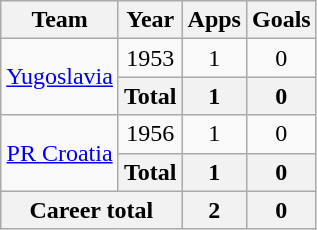<table class="wikitable" style="text-align:center">
<tr>
<th>Team</th>
<th>Year</th>
<th>Apps</th>
<th>Goals</th>
</tr>
<tr>
<td rowspan="2"><a href='#'>Yugoslavia</a></td>
<td>1953</td>
<td>1</td>
<td>0</td>
</tr>
<tr>
<th>Total</th>
<th>1</th>
<th>0</th>
</tr>
<tr>
<td rowspan="2"><a href='#'>PR Croatia</a></td>
<td>1956</td>
<td>1</td>
<td>0</td>
</tr>
<tr>
<th>Total</th>
<th>1</th>
<th>0</th>
</tr>
<tr>
<th colspan="2">Career total</th>
<th>2</th>
<th>0</th>
</tr>
</table>
